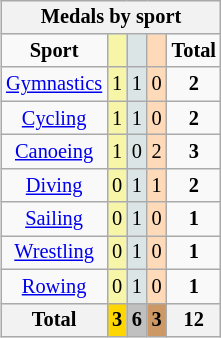<table class="wikitable" style="font-size:85%; float: right;">
<tr style="background:#efefef;">
<th colspan=5><strong>Medals by sport</strong></th>
</tr>
<tr align=center>
<td><strong>Sport</strong></td>
<td bgcolor=#f7f6a8></td>
<td bgcolor=#dce5e5></td>
<td bgcolor=#ffdab9></td>
<td><strong>Total</strong></td>
</tr>
<tr align=center>
<td><a href='#'>Gymnastics</a></td>
<td style="background:#F7F6A8;">1</td>
<td style="background:#DCE5E5;">1</td>
<td style="background:#FFDAB9;">0</td>
<td><strong>2</strong></td>
</tr>
<tr align=center>
<td><a href='#'>Cycling</a></td>
<td style="background:#F7F6A8;">1</td>
<td style="background:#DCE5E5;">1</td>
<td style="background:#FFDAB9;">0</td>
<td><strong>2</strong></td>
</tr>
<tr align=center>
<td><a href='#'>Canoeing</a></td>
<td style="background:#F7F6A8;">1</td>
<td style="background:#DCE5E5;">0</td>
<td style="background:#FFDAB9;">2</td>
<td><strong>3</strong></td>
</tr>
<tr align=center>
<td><a href='#'>Diving</a></td>
<td style="background:#F7F6A8;">0</td>
<td style="background:#DCE5E5;">1</td>
<td style="background:#FFDAB9;">1</td>
<td><strong>2</strong></td>
</tr>
<tr align=center>
<td><a href='#'>Sailing</a></td>
<td style="background:#F7F6A8;">0</td>
<td style="background:#DCE5E5;">1</td>
<td style="background:#FFDAB9;">0</td>
<td><strong>1</strong></td>
</tr>
<tr align=center>
<td><a href='#'>Wrestling</a></td>
<td style="background:#F7F6A8;">0</td>
<td style="background:#DCE5E5;">1</td>
<td style="background:#FFDAB9;">0</td>
<td><strong>1</strong></td>
</tr>
<tr align=center>
<td><a href='#'>Rowing</a></td>
<td style="background:#F7F6A8;">0</td>
<td style="background:#DCE5E5;">1</td>
<td style="background:#FFDAB9;">0</td>
<td><strong>1</strong></td>
</tr>
<tr align=center>
<th><strong>Total</strong></th>
<th style="background:gold;"><strong>3</strong></th>
<th style="background:silver;"><strong>6</strong></th>
<th style="background:#c96;"><strong>3</strong></th>
<th><strong>12</strong></th>
</tr>
</table>
